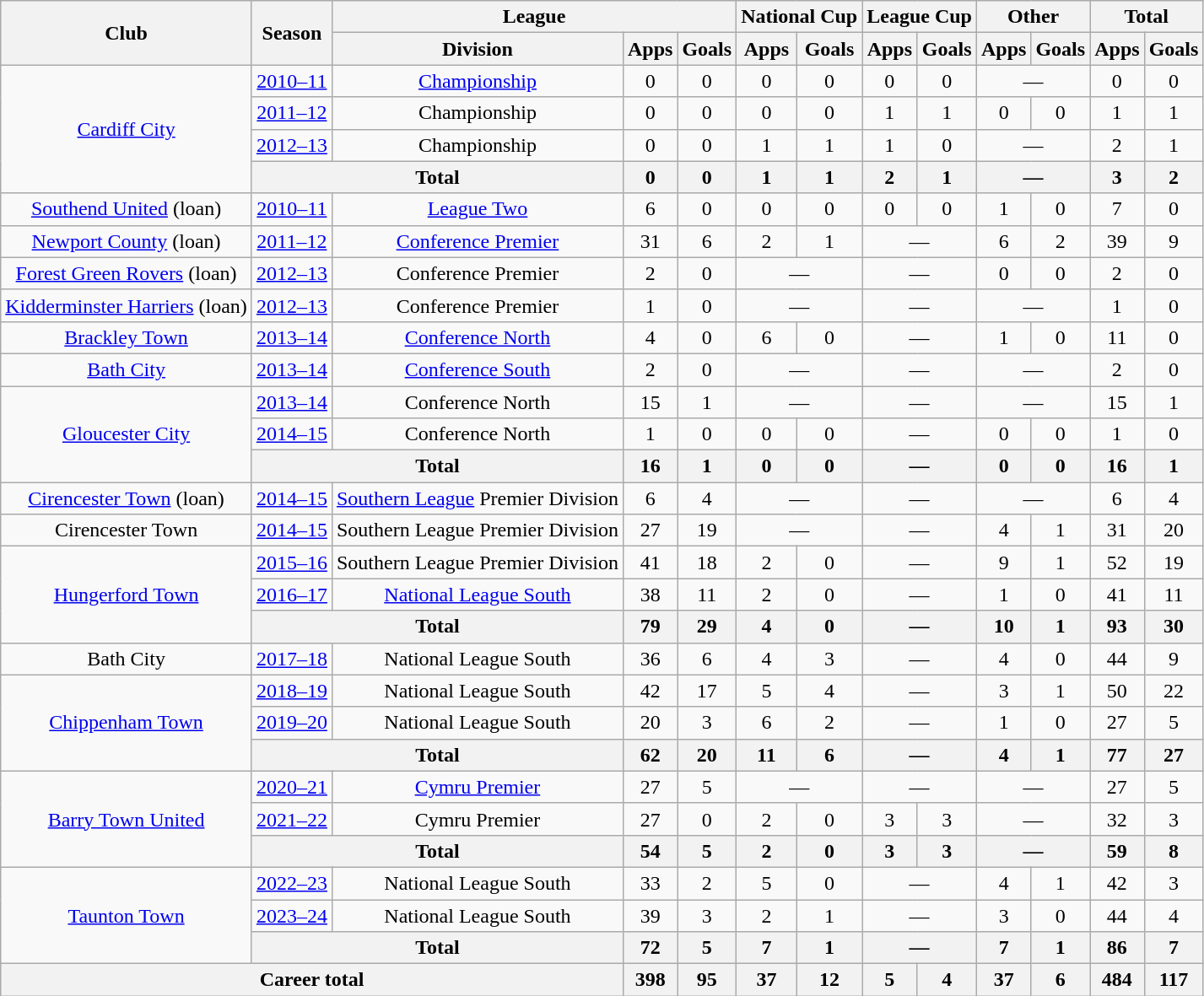<table class=wikitable style="text-align: center">
<tr>
<th rowspan=2>Club</th>
<th rowspan=2>Season</th>
<th colspan=3>League</th>
<th colspan=2>National Cup</th>
<th colspan=2>League Cup</th>
<th colspan=2>Other</th>
<th colspan=2>Total</th>
</tr>
<tr>
<th>Division</th>
<th>Apps</th>
<th>Goals</th>
<th>Apps</th>
<th>Goals</th>
<th>Apps</th>
<th>Goals</th>
<th>Apps</th>
<th>Goals</th>
<th>Apps</th>
<th>Goals</th>
</tr>
<tr>
<td rowspan=4><a href='#'>Cardiff City</a></td>
<td><a href='#'>2010–11</a></td>
<td><a href='#'>Championship</a></td>
<td>0</td>
<td>0</td>
<td>0</td>
<td>0</td>
<td>0</td>
<td>0</td>
<td colspan=2>—</td>
<td>0</td>
<td>0</td>
</tr>
<tr>
<td><a href='#'>2011–12</a></td>
<td>Championship</td>
<td>0</td>
<td>0</td>
<td>0</td>
<td>0</td>
<td>1</td>
<td>1</td>
<td>0</td>
<td>0</td>
<td>1</td>
<td>1</td>
</tr>
<tr>
<td><a href='#'>2012–13</a></td>
<td>Championship</td>
<td>0</td>
<td>0</td>
<td>1</td>
<td>1</td>
<td>1</td>
<td>0</td>
<td colspan=2>—</td>
<td>2</td>
<td>1</td>
</tr>
<tr>
<th colspan=2>Total</th>
<th>0</th>
<th>0</th>
<th>1</th>
<th>1</th>
<th>2</th>
<th>1</th>
<th colspan=2>—</th>
<th>3</th>
<th>2</th>
</tr>
<tr>
<td><a href='#'>Southend United</a> (loan)</td>
<td><a href='#'>2010–11</a></td>
<td><a href='#'>League Two</a></td>
<td>6</td>
<td>0</td>
<td>0</td>
<td>0</td>
<td>0</td>
<td>0</td>
<td>1</td>
<td>0</td>
<td>7</td>
<td>0</td>
</tr>
<tr>
<td><a href='#'>Newport County</a> (loan)</td>
<td><a href='#'>2011–12</a></td>
<td><a href='#'>Conference Premier</a></td>
<td>31</td>
<td>6</td>
<td>2</td>
<td>1</td>
<td colspan=2>—</td>
<td>6</td>
<td>2</td>
<td>39</td>
<td>9</td>
</tr>
<tr>
<td><a href='#'>Forest Green Rovers</a> (loan)</td>
<td><a href='#'>2012–13</a></td>
<td>Conference Premier</td>
<td>2</td>
<td>0</td>
<td colspan=2>—</td>
<td colspan=2>—</td>
<td>0</td>
<td>0</td>
<td>2</td>
<td>0</td>
</tr>
<tr>
<td><a href='#'>Kidderminster Harriers</a> (loan)</td>
<td><a href='#'>2012–13</a></td>
<td>Conference Premier</td>
<td>1</td>
<td>0</td>
<td colspan=2>—</td>
<td colspan=2>—</td>
<td colspan=2>—</td>
<td>1</td>
<td>0</td>
</tr>
<tr>
<td><a href='#'>Brackley Town</a></td>
<td><a href='#'>2013–14</a></td>
<td><a href='#'>Conference North</a></td>
<td>4</td>
<td>0</td>
<td>6</td>
<td>0</td>
<td colspan=2>—</td>
<td>1</td>
<td>0</td>
<td>11</td>
<td>0</td>
</tr>
<tr>
<td><a href='#'>Bath City</a></td>
<td><a href='#'>2013–14</a></td>
<td><a href='#'>Conference South</a></td>
<td>2</td>
<td>0</td>
<td colspan=2>—</td>
<td colspan=2>—</td>
<td colspan=2>—</td>
<td>2</td>
<td>0</td>
</tr>
<tr>
<td rowspan=3><a href='#'>Gloucester City</a></td>
<td><a href='#'>2013–14</a></td>
<td>Conference North</td>
<td>15</td>
<td>1</td>
<td colspan=2>—</td>
<td colspan=2>—</td>
<td colspan=2>—</td>
<td>15</td>
<td>1</td>
</tr>
<tr>
<td><a href='#'>2014–15</a></td>
<td>Conference North</td>
<td>1</td>
<td>0</td>
<td>0</td>
<td>0</td>
<td colspan=2>—</td>
<td>0</td>
<td>0</td>
<td>1</td>
<td>0</td>
</tr>
<tr>
<th colspan=2>Total</th>
<th>16</th>
<th>1</th>
<th>0</th>
<th>0</th>
<th colspan=2>—</th>
<th>0</th>
<th>0</th>
<th>16</th>
<th>1</th>
</tr>
<tr>
<td><a href='#'>Cirencester Town</a> (loan)</td>
<td><a href='#'>2014–15</a></td>
<td><a href='#'>Southern League</a> Premier Division</td>
<td>6</td>
<td>4</td>
<td colspan=2>—</td>
<td colspan=2>—</td>
<td colspan=2>—</td>
<td>6</td>
<td>4</td>
</tr>
<tr>
<td>Cirencester Town</td>
<td><a href='#'>2014–15</a></td>
<td>Southern League Premier Division</td>
<td>27</td>
<td>19</td>
<td colspan=2>—</td>
<td colspan=2>—</td>
<td>4</td>
<td>1</td>
<td>31</td>
<td>20</td>
</tr>
<tr>
<td rowspan=3><a href='#'>Hungerford Town</a></td>
<td><a href='#'>2015–16</a></td>
<td>Southern League Premier Division</td>
<td>41</td>
<td>18</td>
<td>2</td>
<td>0</td>
<td colspan=2>—</td>
<td>9</td>
<td>1</td>
<td>52</td>
<td>19</td>
</tr>
<tr>
<td><a href='#'>2016–17</a></td>
<td><a href='#'>National League South</a></td>
<td>38</td>
<td>11</td>
<td>2</td>
<td>0</td>
<td colspan=2>—</td>
<td>1</td>
<td>0</td>
<td>41</td>
<td>11</td>
</tr>
<tr>
<th colspan=2>Total</th>
<th>79</th>
<th>29</th>
<th>4</th>
<th>0</th>
<th colspan=2>—</th>
<th>10</th>
<th>1</th>
<th>93</th>
<th>30</th>
</tr>
<tr>
<td>Bath City</td>
<td><a href='#'>2017–18</a></td>
<td>National League South</td>
<td>36</td>
<td>6</td>
<td>4</td>
<td>3</td>
<td colspan=2>—</td>
<td>4</td>
<td>0</td>
<td>44</td>
<td>9</td>
</tr>
<tr>
<td rowspan=3><a href='#'>Chippenham Town</a></td>
<td><a href='#'>2018–19</a></td>
<td>National League South</td>
<td>42</td>
<td>17</td>
<td>5</td>
<td>4</td>
<td colspan=2>—</td>
<td>3</td>
<td>1</td>
<td>50</td>
<td>22</td>
</tr>
<tr>
<td><a href='#'>2019–20</a></td>
<td>National League South</td>
<td>20</td>
<td>3</td>
<td>6</td>
<td>2</td>
<td colspan=2>—</td>
<td>1</td>
<td>0</td>
<td>27</td>
<td>5</td>
</tr>
<tr>
<th colspan=2>Total</th>
<th>62</th>
<th>20</th>
<th>11</th>
<th>6</th>
<th colspan=2>—</th>
<th>4</th>
<th>1</th>
<th>77</th>
<th>27</th>
</tr>
<tr>
<td rowspan=3><a href='#'>Barry Town United</a></td>
<td><a href='#'>2020–21</a></td>
<td><a href='#'>Cymru Premier</a></td>
<td>27</td>
<td>5</td>
<td colspan=2>—</td>
<td colspan=2>—</td>
<td colspan=2>—</td>
<td>27</td>
<td>5</td>
</tr>
<tr>
<td><a href='#'>2021–22</a></td>
<td>Cymru Premier</td>
<td>27</td>
<td>0</td>
<td>2</td>
<td>0</td>
<td>3</td>
<td>3</td>
<td colspan=2>—</td>
<td>32</td>
<td>3</td>
</tr>
<tr>
<th colspan=2>Total</th>
<th>54</th>
<th>5</th>
<th>2</th>
<th>0</th>
<th>3</th>
<th>3</th>
<th colspan=2>—</th>
<th>59</th>
<th>8</th>
</tr>
<tr>
<td rowspan=3><a href='#'>Taunton Town</a></td>
<td><a href='#'>2022–23</a></td>
<td>National League South</td>
<td>33</td>
<td>2</td>
<td>5</td>
<td>0</td>
<td colspan=2>—</td>
<td>4</td>
<td>1</td>
<td>42</td>
<td>3</td>
</tr>
<tr>
<td><a href='#'>2023–24</a></td>
<td>National League South</td>
<td>39</td>
<td>3</td>
<td>2</td>
<td>1</td>
<td colspan=2>—</td>
<td>3</td>
<td>0</td>
<td>44</td>
<td>4</td>
</tr>
<tr>
<th colspan=2>Total</th>
<th>72</th>
<th>5</th>
<th>7</th>
<th>1</th>
<th colspan=2>—</th>
<th>7</th>
<th>1</th>
<th>86</th>
<th>7</th>
</tr>
<tr>
<th colspan=3>Career total</th>
<th>398</th>
<th>95</th>
<th>37</th>
<th>12</th>
<th>5</th>
<th>4</th>
<th>37</th>
<th>6</th>
<th>484</th>
<th>117</th>
</tr>
</table>
